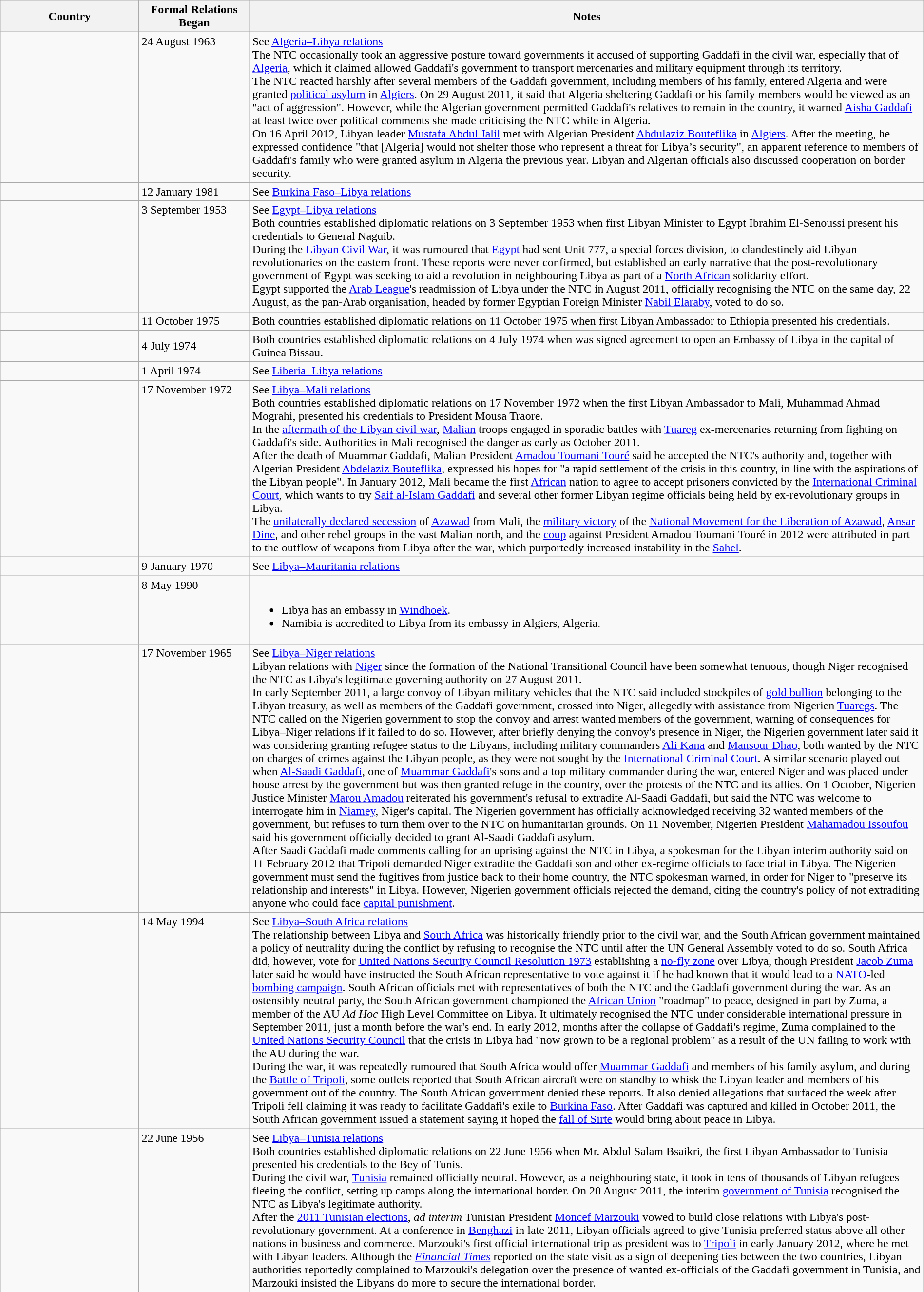<table class="wikitable sortable" style="width:100%; margin:auto;">
<tr>
<th style="width:15%;">Country</th>
<th style="width:12%;">Formal Relations Began</th>
<th>Notes</th>
</tr>
<tr valign="top">
<td></td>
<td>24 August 1963</td>
<td>See <a href='#'>Algeria–Libya relations</a><br>The NTC occasionally took an aggressive posture toward governments it accused of supporting Gaddafi in the civil war, especially that of <a href='#'>Algeria</a>, which it claimed allowed Gaddafi's government to transport mercenaries and military equipment through its territory.<br>The NTC reacted harshly after several members of the Gaddafi government, including members of his family, entered Algeria and were granted <a href='#'>political asylum</a> in <a href='#'>Algiers</a>. On 29 August 2011, it said that Algeria sheltering Gaddafi or his family members would be viewed as an "act of aggression". However, while the Algerian government permitted Gaddafi's relatives to remain in the country, it warned <a href='#'>Aisha Gaddafi</a> at least twice over political comments she made criticising the NTC while in Algeria.<br>On 16 April 2012, Libyan leader <a href='#'>Mustafa Abdul Jalil</a> met with Algerian President <a href='#'>Abdulaziz Bouteflika</a> in <a href='#'>Algiers</a>. After the meeting, he expressed confidence "that [Algeria] would not shelter those who represent a threat for Libya’s security", an apparent reference to members of Gaddafi's family who were granted asylum in Algeria the previous year. Libyan and Algerian officials also discussed cooperation on border security.</td>
</tr>
<tr valign="top">
<td></td>
<td>12 January 1981</td>
<td>See <a href='#'>Burkina Faso–Libya relations</a></td>
</tr>
<tr valign="top">
<td></td>
<td>3 September 1953</td>
<td>See <a href='#'>Egypt–Libya relations</a><br>Both countries established diplomatic relations on 3 September 1953 when first Libyan Minister to Egypt Ibrahim El-Senoussi present his credentials to General Naguib.<br>During the <a href='#'>Libyan Civil War</a>, it was rumoured that <a href='#'>Egypt</a> had sent Unit 777, a special forces division, to clandestinely aid Libyan revolutionaries on the eastern front. These reports were never confirmed, but established an early narrative that the post-revolutionary government of Egypt was seeking to aid a revolution in neighbouring Libya as part of a <a href='#'>North African</a> solidarity effort.<br>Egypt supported the <a href='#'>Arab League</a>'s readmission of Libya under the NTC in August 2011, officially recognising the NTC on the same day, 22 August, as the pan-Arab organisation, headed by former Egyptian Foreign Minister <a href='#'>Nabil Elaraby</a>, voted to do so.</td>
</tr>
<tr>
<td></td>
<td>11 October 1975</td>
<td>Both countries established diplomatic relations on 11 October 1975 when first Libyan Ambassador to Ethiopia presented his credentials.</td>
</tr>
<tr>
<td></td>
<td>4 July 1974</td>
<td>Both countries established diplomatic relations on 4 July 1974 when was signed agreement to open an Embassy of Libya in the capital of Guinea Bissau.</td>
</tr>
<tr valign="top">
<td></td>
<td>1 April 1974</td>
<td>See <a href='#'>Liberia–Libya relations</a></td>
</tr>
<tr valign="top">
<td></td>
<td>17 November 1972</td>
<td>See <a href='#'>Libya–Mali relations</a><br>Both countries established diplomatic relations on 17 November 1972 when  the first Libyan Ambassador to Mali, Muhammad Ahmad Mograhi, presented his credentials to President Mousa Traore.<br>In the <a href='#'>aftermath of the Libyan civil war</a>, <a href='#'>Malian</a> troops engaged in sporadic battles with <a href='#'>Tuareg</a> ex-mercenaries returning from fighting on Gaddafi's side. Authorities in Mali recognised the danger as early as October 2011.<br>After the death of Muammar Gaddafi, Malian President <a href='#'>Amadou Toumani Touré</a> said he accepted the NTC's authority and, together with Algerian President <a href='#'>Abdelaziz Bouteflika</a>, expressed his hopes for "a rapid settlement of the crisis in this country, in line with the aspirations of the Libyan people". In January 2012, Mali became the first <a href='#'>African</a> nation to agree to accept prisoners convicted by the <a href='#'>International Criminal Court</a>, which wants to try <a href='#'>Saif al-Islam Gaddafi</a> and several other former Libyan regime officials being held by ex-revolutionary groups in Libya.<br>The <a href='#'>unilaterally declared secession</a> of <a href='#'>Azawad</a> from Mali, the <a href='#'>military victory</a> of the <a href='#'>National Movement for the Liberation of Azawad</a>, <a href='#'>Ansar Dine</a>, and other rebel groups in the vast Malian north, and the <a href='#'>coup</a> against President Amadou Toumani Touré in 2012 were attributed in part to the outflow of weapons from Libya after the war, which purportedly increased instability in the <a href='#'>Sahel</a>.</td>
</tr>
<tr>
<td></td>
<td>9 January 1970</td>
<td>See <a href='#'>Libya–Mauritania relations</a></td>
</tr>
<tr valign="top">
<td></td>
<td>8 May 1990</td>
<td><br><ul><li>Libya has an embassy in <a href='#'>Windhoek</a>.</li><li>Namibia is accredited to Libya from its embassy in Algiers, Algeria.</li></ul></td>
</tr>
<tr valign="top">
<td></td>
<td>17 November 1965</td>
<td>See <a href='#'>Libya–Niger relations</a><br>Libyan relations with <a href='#'>Niger</a> since the formation of the National Transitional Council have been somewhat tenuous, though Niger recognised the NTC as Libya's legitimate governing authority on 27 August 2011.<br>In early September 2011, a large convoy of Libyan military vehicles that the NTC said included stockpiles of <a href='#'>gold bullion</a> belonging to the Libyan treasury, as well as members of the Gaddafi government, crossed into Niger, allegedly with assistance from Nigerien <a href='#'>Tuaregs</a>. The NTC called on the Nigerien government to stop the convoy and arrest wanted members of the government, warning of consequences for Libya–Niger relations if it failed to do so. However, after briefly denying the convoy's presence in Niger, the Nigerien government later said it was considering granting refugee status to the Libyans, including military commanders <a href='#'>Ali Kana</a> and <a href='#'>Mansour Dhao</a>, both wanted by the NTC on charges of crimes against the Libyan people, as they were not sought by the <a href='#'>International Criminal Court</a>. A similar scenario played out when <a href='#'>Al-Saadi Gaddafi</a>, one of <a href='#'>Muammar Gaddafi</a>'s sons and a top military commander during the war, entered Niger and was placed under house arrest by the government but was then granted refuge in the country, over the protests of the NTC and its allies. On 1 October, Nigerien Justice Minister <a href='#'>Marou Amadou</a> reiterated his government's refusal to extradite Al-Saadi Gaddafi, but said the NTC was welcome to interrogate him in <a href='#'>Niamey</a>, Niger's capital. The Nigerien government has officially acknowledged receiving 32 wanted members of the government, but refuses to turn them over to the NTC on humanitarian grounds. On 11 November, Nigerien President <a href='#'>Mahamadou Issoufou</a> said his government officially decided to grant Al-Saadi Gaddafi asylum.<br>After Saadi Gaddafi made comments calling for an uprising against the NTC in Libya, a spokesman for the Libyan interim authority said on 11 February 2012 that Tripoli demanded Niger extradite the Gaddafi son and other ex-regime officials to face trial in Libya. The Nigerien government must send the fugitives from justice back to their home country, the NTC spokesman warned, in order for Niger to "preserve its relationship and interests" in Libya. However, Nigerien government officials rejected the demand, citing the country's policy of not extraditing anyone who could face <a href='#'>capital punishment</a>.</td>
</tr>
<tr valign="top">
<td></td>
<td>14 May 1994</td>
<td>See <a href='#'>Libya–South Africa relations</a><br>The relationship between Libya and <a href='#'>South Africa</a> was historically friendly prior to the civil war, and the South African government maintained a policy of neutrality during the conflict by refusing to recognise the NTC until after the UN General Assembly voted to do so. South Africa did, however, vote for <a href='#'>United Nations Security Council Resolution 1973</a> establishing a <a href='#'>no-fly zone</a> over Libya, though President <a href='#'>Jacob Zuma</a> later said he would have instructed the South African representative to vote against it if he had known that it would lead to a <a href='#'>NATO</a>-led <a href='#'>bombing campaign</a>. South African officials met with representatives of both the NTC and the Gaddafi government during the war. As an ostensibly neutral party, the South African government championed the <a href='#'>African Union</a> "roadmap" to peace, designed in part by Zuma, a member of the AU <em>Ad Hoc</em> High Level Committee on Libya. It ultimately recognised the NTC under considerable international pressure in September 2011, just a month before the war's end. In early 2012, months after the collapse of Gaddafi's regime, Zuma complained to the <a href='#'>United Nations Security Council</a> that the crisis in Libya had "now grown to be a regional problem" as a result of the UN failing to work with the AU during the war.<br>During the war, it was repeatedly rumoured that South Africa would offer <a href='#'>Muammar Gaddafi</a> and members of his family asylum, and during the <a href='#'>Battle of Tripoli</a>, some outlets reported that South African aircraft were on standby to whisk the Libyan leader and members of his government out of the country. The South African government denied these reports. It also denied allegations that surfaced the week after Tripoli fell claiming it was ready to facilitate Gaddafi's exile to <a href='#'>Burkina Faso</a>. After Gaddafi was captured and killed in October 2011, the South African government issued a statement saying it hoped the <a href='#'>fall of Sirte</a> would bring about peace in Libya.</td>
</tr>
<tr valign="top">
<td></td>
<td>22 June 1956</td>
<td>See <a href='#'>Libya–Tunisia relations</a><br>Both countries established diplomatic relations on 22 June 1956 when Mr. Abdul Salam Bsaikri, the first Libyan Ambassador to Tunisia presented his credentials to the Bey of Tunis.<br>During the civil war, <a href='#'>Tunisia</a> remained officially neutral. However, as a neighbouring state, it took in tens of thousands of Libyan refugees fleeing the conflict, setting up camps along the international border. On 20 August 2011, the interim <a href='#'>government of Tunisia</a> recognised the NTC as Libya's legitimate authority.<br>After the <a href='#'>2011 Tunisian elections</a>, <em>ad interim</em> Tunisian President <a href='#'>Moncef Marzouki</a> vowed to build close relations with Libya's post-revolutionary government. At a conference in <a href='#'>Benghazi</a> in late 2011, Libyan officials agreed to give Tunisia preferred status above all other nations in business and commerce. Marzouki's first official international trip as president was to <a href='#'>Tripoli</a> in early January 2012, where he met with Libyan leaders. Although the <em><a href='#'>Financial Times</a></em> reported on the state visit as a sign of deepening ties between the two countries, Libyan authorities reportedly complained to Marzouki's delegation over the presence of wanted ex-officials of the Gaddafi government in Tunisia, and Marzouki insisted the Libyans do more to secure the international border.</td>
</tr>
</table>
